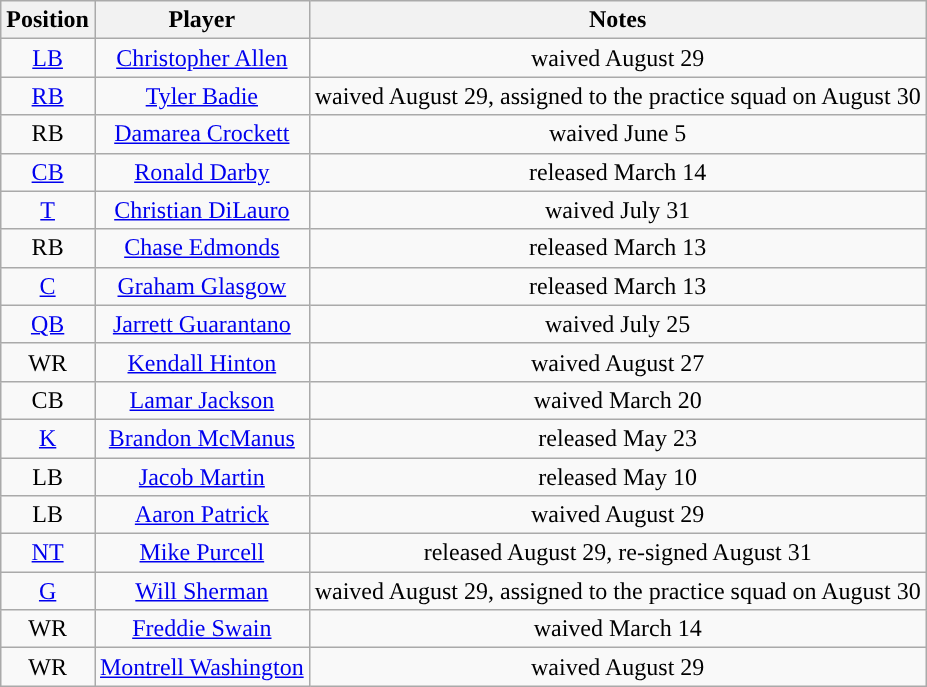<table class="wikitable" style="text-align:center">
<tr>
<th>Position</th>
<th>Player</th>
<th>Notes</th>
</tr>
<tr>
<td><a href='#'>LB</a></td>
<td><a href='#'>Christopher Allen</a></td>
<td>waived August 29</td>
</tr>
<tr>
<td><a href='#'>RB</a></td>
<td><a href='#'>Tyler Badie</a></td>
<td>waived August 29, assigned to the practice squad on August 30</td>
</tr>
<tr>
<td>RB</td>
<td><a href='#'>Damarea Crockett</a></td>
<td>waived June 5</td>
</tr>
<tr>
<td><a href='#'>CB</a></td>
<td><a href='#'>Ronald Darby</a></td>
<td>released March 14</td>
</tr>
<tr>
<td><a href='#'>T</a></td>
<td><a href='#'>Christian DiLauro</a></td>
<td>waived July 31</td>
</tr>
<tr>
<td>RB</td>
<td><a href='#'>Chase Edmonds</a></td>
<td>released March 13</td>
</tr>
<tr>
<td><a href='#'>C</a></td>
<td><a href='#'>Graham Glasgow</a></td>
<td>released March 13</td>
</tr>
<tr>
<td><a href='#'>QB</a></td>
<td><a href='#'>Jarrett Guarantano</a></td>
<td>waived July 25</td>
</tr>
<tr>
<td>WR</td>
<td><a href='#'>Kendall Hinton</a></td>
<td>waived August 27</td>
</tr>
<tr>
<td>CB</td>
<td><a href='#'>Lamar Jackson</a></td>
<td>waived March 20</td>
</tr>
<tr>
<td><a href='#'>K</a></td>
<td><a href='#'>Brandon McManus</a></td>
<td>released May 23</td>
</tr>
<tr>
<td>LB</td>
<td><a href='#'>Jacob Martin</a></td>
<td>released May 10</td>
</tr>
<tr>
<td>LB</td>
<td><a href='#'>Aaron Patrick</a></td>
<td>waived August 29</td>
</tr>
<tr>
<td><a href='#'>NT</a></td>
<td><a href='#'>Mike Purcell</a></td>
<td>released August 29, re-signed August 31</td>
</tr>
<tr>
<td><a href='#'>G</a></td>
<td><a href='#'>Will Sherman</a></td>
<td>waived August 29, assigned to the practice squad on August 30</td>
</tr>
<tr>
<td>WR</td>
<td><a href='#'>Freddie Swain</a></td>
<td>waived March 14</td>
</tr>
<tr>
<td>WR</td>
<td><a href='#'>Montrell Washington</a></td>
<td>waived August 29</td>
</tr>
</table>
